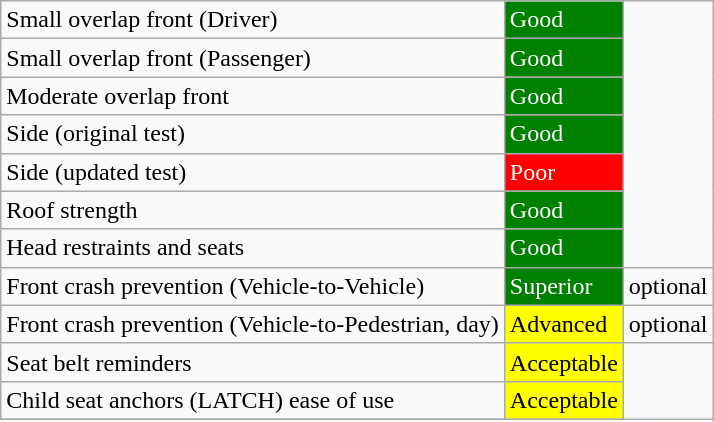<table class="wikitable">
<tr>
<td>Small overlap front (Driver)</td>
<td style="color:white;background: green">Good</td>
</tr>
<tr>
<td>Small overlap front (Passenger)</td>
<td style="color:white;background: green">Good</td>
</tr>
<tr>
<td>Moderate overlap front</td>
<td style="color:white;background: green">Good</td>
</tr>
<tr>
<td>Side (original test)</td>
<td style="color:white;background: green">Good</td>
</tr>
<tr>
<td>Side (updated test)</td>
<td style="color:white;background: red">Poor</td>
</tr>
<tr>
<td>Roof strength</td>
<td style="color:white;background: green">Good</td>
</tr>
<tr>
<td>Head restraints and seats</td>
<td style="color:white;background: green">Good</td>
</tr>
<tr>
<td>Front crash prevention (Vehicle-to-Vehicle)</td>
<td style="color:white;background: green">Superior</td>
<td>optional</td>
</tr>
<tr>
<td>Front crash prevention (Vehicle-to-Pedestrian, day)</td>
<td style="background: yellow">Advanced</td>
<td>optional</td>
</tr>
<tr>
<td>Seat belt reminders</td>
<td style="background: yellow">Acceptable</td>
</tr>
<tr>
<td>Child seat anchors (LATCH) ease of use</td>
<td style="background: yellow">Acceptable</td>
</tr>
<tr>
</tr>
</table>
